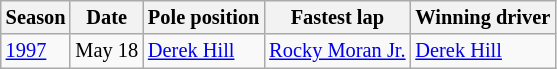<table class="wikitable" style="font-size: 85%">
<tr>
<th>Season</th>
<th>Date</th>
<th>Pole position</th>
<th>Fastest lap</th>
<th>Winning driver</th>
</tr>
<tr>
<td><a href='#'>1997</a></td>
<td>May 18</td>
<td> <a href='#'>Derek Hill</a></td>
<td> <a href='#'>Rocky Moran Jr.</a></td>
<td> <a href='#'>Derek Hill</a></td>
</tr>
</table>
